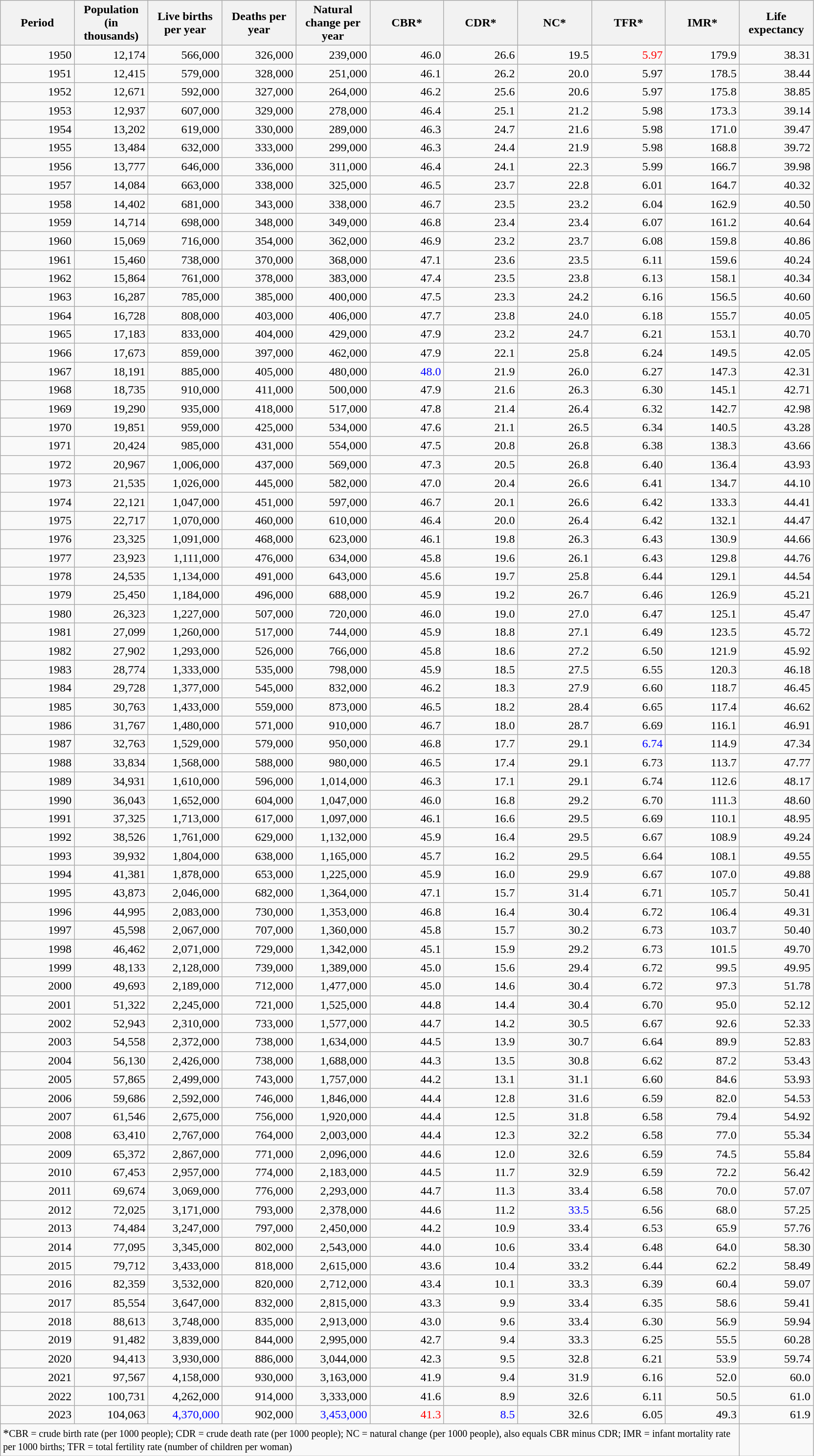<table class="wikitable sortable" style="text-align: right;">
<tr>
<th style="width:70pt;">Period</th>
<th style="width:70pt;">Population (in thousands)</th>
<th style="width:70pt;">Live births per year</th>
<th style="width:70pt;">Deaths per year</th>
<th style="width:70pt;">Natural change per year</th>
<th style="width:70pt;">CBR*</th>
<th style="width:70pt;">CDR*</th>
<th style="width:70pt;">NC*</th>
<th style="width:70pt;">TFR*</th>
<th style="width:70pt;">IMR*</th>
<th style="width:70pt;">Life expectancy</th>
</tr>
<tr>
<td>1950</td>
<td>12,174</td>
<td>   566,000</td>
<td>   326,000</td>
<td>   239,000</td>
<td>46.0</td>
<td>26.6</td>
<td>19.5</td>
<td style="color:red">5.97</td>
<td>179.9</td>
<td>38.31</td>
</tr>
<tr>
<td>1951</td>
<td>12,415</td>
<td>  579,000</td>
<td>  328,000</td>
<td>  251,000</td>
<td>46.1</td>
<td>26.2</td>
<td>20.0</td>
<td>5.97</td>
<td>178.5</td>
<td>38.44</td>
</tr>
<tr>
<td>1952</td>
<td>12,671</td>
<td>  592,000</td>
<td>  327,000</td>
<td>  264,000</td>
<td>46.2</td>
<td>25.6</td>
<td>20.6</td>
<td>5.97</td>
<td>175.8</td>
<td>38.85</td>
</tr>
<tr>
<td>1953</td>
<td>12,937</td>
<td>  607,000</td>
<td>  329,000</td>
<td>  278,000</td>
<td>46.4</td>
<td>25.1</td>
<td>21.2</td>
<td>5.98</td>
<td>173.3</td>
<td>39.14</td>
</tr>
<tr>
<td>1954</td>
<td>13,202</td>
<td>  619,000</td>
<td>  330,000</td>
<td>  289,000</td>
<td>46.3</td>
<td>24.7</td>
<td>21.6</td>
<td>5.98</td>
<td>171.0</td>
<td>39.47</td>
</tr>
<tr>
<td>1955</td>
<td>13,484</td>
<td>  632,000</td>
<td>  333,000</td>
<td>  299,000</td>
<td>46.3</td>
<td>24.4</td>
<td>21.9</td>
<td>5.98</td>
<td>168.8</td>
<td>39.72</td>
</tr>
<tr>
<td>1956</td>
<td>13,777</td>
<td>  646,000</td>
<td>  336,000</td>
<td>  311,000</td>
<td>46.4</td>
<td>24.1</td>
<td>22.3</td>
<td>5.99</td>
<td>166.7</td>
<td>39.98</td>
</tr>
<tr>
<td>1957</td>
<td>14,084</td>
<td>  663,000</td>
<td>  338,000</td>
<td>  325,000</td>
<td>46.5</td>
<td>23.7</td>
<td>22.8</td>
<td>6.01</td>
<td>164.7</td>
<td>40.32</td>
</tr>
<tr>
<td>1958</td>
<td>14,402</td>
<td>  681,000</td>
<td>  343,000</td>
<td>  338,000</td>
<td>46.7</td>
<td>23.5</td>
<td>23.2</td>
<td>6.04</td>
<td>162.9</td>
<td>40.50</td>
</tr>
<tr>
<td>1959</td>
<td>14,714</td>
<td>  698,000</td>
<td>  348,000</td>
<td>  349,000</td>
<td>46.8</td>
<td>23.4</td>
<td>23.4</td>
<td>6.07</td>
<td>161.2</td>
<td>40.64</td>
</tr>
<tr>
<td>1960</td>
<td>15,069</td>
<td>  716,000</td>
<td>  354,000</td>
<td>  362,000</td>
<td>46.9</td>
<td>23.2</td>
<td>23.7</td>
<td>6.08</td>
<td>159.8</td>
<td>40.86</td>
</tr>
<tr>
<td>1961</td>
<td>15,460</td>
<td>  738,000</td>
<td>  370,000</td>
<td>  368,000</td>
<td>47.1</td>
<td>23.6</td>
<td>23.5</td>
<td>6.11</td>
<td>159.6</td>
<td>40.24</td>
</tr>
<tr>
<td>1962</td>
<td>15,864</td>
<td>  761,000</td>
<td>  378,000</td>
<td>  383,000</td>
<td>47.4</td>
<td>23.5</td>
<td>23.8</td>
<td>6.13</td>
<td>158.1</td>
<td>40.34</td>
</tr>
<tr>
<td>1963</td>
<td>16,287</td>
<td>  785,000</td>
<td>  385,000</td>
<td>  400,000</td>
<td>47.5</td>
<td>23.3</td>
<td>24.2</td>
<td>6.16</td>
<td>156.5</td>
<td>40.60</td>
</tr>
<tr>
<td>1964</td>
<td>16,728</td>
<td>  808,000</td>
<td>  403,000</td>
<td>  406,000</td>
<td>47.7</td>
<td>23.8</td>
<td>24.0</td>
<td>6.18</td>
<td>155.7</td>
<td>40.05</td>
</tr>
<tr>
<td>1965</td>
<td>17,183</td>
<td>  833,000</td>
<td>  404,000</td>
<td>  429,000</td>
<td>47.9</td>
<td>23.2</td>
<td>24.7</td>
<td>6.21</td>
<td>153.1</td>
<td>40.70</td>
</tr>
<tr>
<td>1966</td>
<td>17,673</td>
<td>  859,000</td>
<td>  397,000</td>
<td>  462,000</td>
<td>47.9</td>
<td>22.1</td>
<td>25.8</td>
<td>6.24</td>
<td>149.5</td>
<td>42.05</td>
</tr>
<tr>
<td>1967</td>
<td>18,191</td>
<td>  885,000</td>
<td>  405,000</td>
<td>  480,000</td>
<td style="color:blue">48.0</td>
<td>21.9</td>
<td>26.0</td>
<td>6.27</td>
<td>147.3</td>
<td>42.31</td>
</tr>
<tr>
<td>1968</td>
<td>18,735</td>
<td>  910,000</td>
<td>  411,000</td>
<td>  500,000</td>
<td>47.9</td>
<td>21.6</td>
<td>26.3</td>
<td>6.30</td>
<td>145.1</td>
<td>42.71</td>
</tr>
<tr>
<td>1969</td>
<td>19,290</td>
<td>  935,000</td>
<td>  418,000</td>
<td>  517,000</td>
<td>47.8</td>
<td>21.4</td>
<td>26.4</td>
<td>6.32</td>
<td>142.7</td>
<td>42.98</td>
</tr>
<tr>
<td>1970</td>
<td>19,851</td>
<td>  959,000</td>
<td>  425,000</td>
<td>  534,000</td>
<td>47.6</td>
<td>21.1</td>
<td>26.5</td>
<td>6.34</td>
<td>140.5</td>
<td>43.28</td>
</tr>
<tr>
<td>1971</td>
<td>20,424</td>
<td>  985,000</td>
<td>  431,000</td>
<td>  554,000</td>
<td>47.5</td>
<td>20.8</td>
<td>26.8</td>
<td>6.38</td>
<td>138.3</td>
<td>43.66</td>
</tr>
<tr>
<td>1972</td>
<td>20,967</td>
<td>  1,006,000</td>
<td>  437,000</td>
<td>  569,000</td>
<td>47.3</td>
<td>20.5</td>
<td>26.8</td>
<td>6.40</td>
<td>136.4</td>
<td>43.93</td>
</tr>
<tr>
<td>1973</td>
<td>21,535</td>
<td>  1,026,000</td>
<td>  445,000</td>
<td>  582,000</td>
<td>47.0</td>
<td>20.4</td>
<td>26.6</td>
<td>6.41</td>
<td>134.7</td>
<td>44.10</td>
</tr>
<tr>
<td>1974</td>
<td>22,121</td>
<td>  1,047,000</td>
<td>  451,000</td>
<td>  597,000</td>
<td>46.7</td>
<td>20.1</td>
<td>26.6</td>
<td>6.42</td>
<td>133.3</td>
<td>44.41</td>
</tr>
<tr>
<td>1975</td>
<td>22,717</td>
<td>  1,070,000</td>
<td>  460,000</td>
<td>  610,000</td>
<td>46.4</td>
<td>20.0</td>
<td>26.4</td>
<td>6.42</td>
<td>132.1</td>
<td>44.47</td>
</tr>
<tr>
<td>1976</td>
<td>23,325</td>
<td>  1,091,000</td>
<td>  468,000</td>
<td>  623,000</td>
<td>46.1</td>
<td>19.8</td>
<td>26.3</td>
<td>6.43</td>
<td>130.9</td>
<td>44.66</td>
</tr>
<tr>
<td>1977</td>
<td>23,923</td>
<td>  1,111,000</td>
<td>  476,000</td>
<td>  634,000</td>
<td>45.8</td>
<td>19.6</td>
<td>26.1</td>
<td>6.43</td>
<td>129.8</td>
<td>44.76</td>
</tr>
<tr>
<td>1978</td>
<td>24,535</td>
<td>  1,134,000</td>
<td>  491,000</td>
<td>  643,000</td>
<td>45.6</td>
<td>19.7</td>
<td>25.8</td>
<td>6.44</td>
<td>129.1</td>
<td>44.54</td>
</tr>
<tr>
<td>1979</td>
<td>25,450</td>
<td>  1,184,000</td>
<td>  496,000</td>
<td>  688,000</td>
<td>45.9</td>
<td>19.2</td>
<td>26.7</td>
<td>6.46</td>
<td>126.9</td>
<td>45.21</td>
</tr>
<tr>
<td>1980</td>
<td>26,323</td>
<td>  1,227,000</td>
<td>  507,000</td>
<td>  720,000</td>
<td>46.0</td>
<td>19.0</td>
<td>27.0</td>
<td>6.47</td>
<td>125.1</td>
<td>45.47</td>
</tr>
<tr>
<td>1981</td>
<td>27,099</td>
<td>  1,260,000</td>
<td>  517,000</td>
<td>  744,000</td>
<td>45.9</td>
<td>18.8</td>
<td>27.1</td>
<td>6.49</td>
<td>123.5</td>
<td>45.72</td>
</tr>
<tr>
<td>1982</td>
<td>27,902</td>
<td>  1,293,000</td>
<td>  526,000</td>
<td>  766,000</td>
<td>45.8</td>
<td>18.6</td>
<td>27.2</td>
<td>6.50</td>
<td>121.9</td>
<td>45.92</td>
</tr>
<tr>
<td>1983</td>
<td>28,774</td>
<td>  1,333,000</td>
<td>  535,000</td>
<td>  798,000</td>
<td>45.9</td>
<td>18.5</td>
<td>27.5</td>
<td>6.55</td>
<td>120.3</td>
<td>46.18</td>
</tr>
<tr>
<td>1984</td>
<td>29,728</td>
<td>  1,377,000</td>
<td>  545,000</td>
<td>  832,000</td>
<td>46.2</td>
<td>18.3</td>
<td>27.9</td>
<td>6.60</td>
<td>118.7</td>
<td>46.45</td>
</tr>
<tr>
<td>1985</td>
<td>30,763</td>
<td>  1,433,000</td>
<td>  559,000</td>
<td>  873,000</td>
<td>46.5</td>
<td>18.2</td>
<td>28.4</td>
<td>6.65</td>
<td>117.4</td>
<td>46.62</td>
</tr>
<tr>
<td>1986</td>
<td>31,767</td>
<td>  1,480,000</td>
<td>  571,000</td>
<td>  910,000</td>
<td>46.7</td>
<td>18.0</td>
<td>28.7</td>
<td>6.69</td>
<td>116.1</td>
<td>46.91</td>
</tr>
<tr>
<td>1987</td>
<td>32,763</td>
<td>  1,529,000</td>
<td>  579,000</td>
<td>  950,000</td>
<td>46.8</td>
<td>17.7</td>
<td>29.1</td>
<td style="color:blue">6.74</td>
<td>114.9</td>
<td>47.34</td>
</tr>
<tr>
<td>1988</td>
<td> 33,834</td>
<td>1,568,000</td>
<td>  588,000</td>
<td>  980,000</td>
<td>46.5</td>
<td>17.4</td>
<td>29.1</td>
<td>6.73</td>
<td>113.7</td>
<td>47.77</td>
</tr>
<tr>
<td>1989</td>
<td>34,931</td>
<td>  1,610,000</td>
<td>  596,000</td>
<td>  1,014,000</td>
<td>46.3</td>
<td>17.1</td>
<td>29.1</td>
<td>6.74</td>
<td>112.6</td>
<td>48.17</td>
</tr>
<tr>
<td>1990</td>
<td>36,043</td>
<td>  1,652,000</td>
<td>  604,000</td>
<td>  1,047,000</td>
<td>46.0</td>
<td>16.8</td>
<td>29.2</td>
<td>6.70</td>
<td>111.3</td>
<td>48.60</td>
</tr>
<tr>
<td>1991</td>
<td>37,325</td>
<td>  1,713,000</td>
<td>  617,000</td>
<td>  1,097,000</td>
<td>46.1</td>
<td>16.6</td>
<td>29.5</td>
<td>6.69</td>
<td>110.1</td>
<td>48.95</td>
</tr>
<tr>
<td>1992</td>
<td>38,526</td>
<td>  1,761,000</td>
<td>  629,000</td>
<td>  1,132,000</td>
<td>45.9</td>
<td>16.4</td>
<td>29.5</td>
<td>6.67</td>
<td>108.9</td>
<td>49.24</td>
</tr>
<tr>
<td>1993</td>
<td>39,932</td>
<td>  1,804,000</td>
<td>  638,000</td>
<td>  1,165,000</td>
<td>45.7</td>
<td>16.2</td>
<td>29.5</td>
<td>6.64</td>
<td>108.1</td>
<td>49.55</td>
</tr>
<tr>
<td>1994</td>
<td>41,381</td>
<td>  1,878,000</td>
<td>  653,000</td>
<td>  1,225,000</td>
<td>45.9</td>
<td>16.0</td>
<td>29.9</td>
<td>6.67</td>
<td>107.0</td>
<td>49.88</td>
</tr>
<tr>
<td>1995</td>
<td>43,873</td>
<td>  2,046,000</td>
<td>  682,000</td>
<td>  1,364,000</td>
<td>47.1</td>
<td>15.7</td>
<td>31.4</td>
<td>6.71</td>
<td>105.7</td>
<td>50.41</td>
</tr>
<tr>
<td>1996</td>
<td>44,995</td>
<td>  2,083,000</td>
<td>  730,000</td>
<td>  1,353,000</td>
<td>46.8</td>
<td>16.4</td>
<td>30.4</td>
<td>6.72</td>
<td>106.4</td>
<td>49.31</td>
</tr>
<tr>
<td>1997</td>
<td>45,598</td>
<td>  2,067,000</td>
<td>  707,000</td>
<td>  1,360,000</td>
<td>45.8</td>
<td>15.7</td>
<td>30.2</td>
<td>6.73</td>
<td>103.7</td>
<td>50.40</td>
</tr>
<tr>
<td>1998</td>
<td>46,462</td>
<td>  2,071,000</td>
<td>  729,000</td>
<td>  1,342,000</td>
<td>45.1</td>
<td>15.9</td>
<td>29.2</td>
<td>6.73</td>
<td>101.5</td>
<td>49.70</td>
</tr>
<tr>
<td>1999</td>
<td>48,133</td>
<td>  2,128,000</td>
<td>  739,000</td>
<td>  1,389,000</td>
<td>45.0</td>
<td>15.6</td>
<td>29.4</td>
<td>6.72</td>
<td>99.5</td>
<td>49.95</td>
</tr>
<tr>
<td>2000</td>
<td>49,693</td>
<td>  2,189,000</td>
<td>  712,000</td>
<td>  1,477,000</td>
<td>45.0</td>
<td>14.6</td>
<td>30.4</td>
<td>6.72</td>
<td>97.3</td>
<td>51.78</td>
</tr>
<tr>
<td>2001</td>
<td>51,322</td>
<td>  2,245,000</td>
<td>  721,000</td>
<td>  1,525,000</td>
<td>44.8</td>
<td>14.4</td>
<td>30.4</td>
<td>6.70</td>
<td>95.0</td>
<td>52.12</td>
</tr>
<tr>
<td>2002</td>
<td>52,943</td>
<td>  2,310,000</td>
<td>  733,000</td>
<td>  1,577,000</td>
<td>44.7</td>
<td>14.2</td>
<td>30.5</td>
<td>6.67</td>
<td>92.6</td>
<td>52.33</td>
</tr>
<tr>
<td>2003</td>
<td>54,558</td>
<td>  2,372,000</td>
<td>  738,000</td>
<td>  1,634,000</td>
<td>44.5</td>
<td>13.9</td>
<td>30.7</td>
<td>6.64</td>
<td>89.9</td>
<td>52.83</td>
</tr>
<tr>
<td>2004</td>
<td>56,130</td>
<td>  2,426,000</td>
<td>  738,000</td>
<td>  1,688,000</td>
<td>44.3</td>
<td>13.5</td>
<td>30.8</td>
<td>6.62</td>
<td>87.2</td>
<td>53.43</td>
</tr>
<tr>
<td>2005</td>
<td>57,865</td>
<td>  2,499,000</td>
<td>  743,000</td>
<td>  1,757,000</td>
<td>44.2</td>
<td>13.1</td>
<td>31.1</td>
<td>6.60</td>
<td>84.6</td>
<td>53.93</td>
</tr>
<tr>
<td>2006</td>
<td>59,686</td>
<td>  2,592,000</td>
<td>  746,000</td>
<td>  1,846,000</td>
<td>44.4</td>
<td>12.8</td>
<td>31.6</td>
<td>6.59</td>
<td>82.0</td>
<td>54.53</td>
</tr>
<tr>
<td>2007</td>
<td>61,546</td>
<td>  2,675,000</td>
<td>  756,000</td>
<td>  1,920,000</td>
<td>44.4</td>
<td>12.5</td>
<td>31.8</td>
<td>6.58</td>
<td>79.4</td>
<td>54.92</td>
</tr>
<tr>
<td>2008</td>
<td>63,410</td>
<td>  2,767,000</td>
<td>  764,000</td>
<td>  2,003,000</td>
<td>44.4</td>
<td>12.3</td>
<td>32.2</td>
<td>6.58</td>
<td>77.0</td>
<td>55.34</td>
</tr>
<tr>
<td>2009</td>
<td>65,372</td>
<td>  2,867,000</td>
<td>  771,000</td>
<td>  2,096,000</td>
<td>44.6</td>
<td>12.0</td>
<td>32.6</td>
<td>6.59</td>
<td>74.5</td>
<td>55.84</td>
</tr>
<tr>
<td>2010</td>
<td>67,453</td>
<td>  2,957,000</td>
<td>  774,000</td>
<td>  2,183,000</td>
<td>44.5</td>
<td>11.7</td>
<td>32.9</td>
<td>6.59</td>
<td>72.2</td>
<td>56.42</td>
</tr>
<tr>
<td>2011</td>
<td>69,674</td>
<td>  3,069,000</td>
<td>  776,000</td>
<td>  2,293,000</td>
<td>44.7</td>
<td>11.3</td>
<td>33.4</td>
<td>6.58</td>
<td>70.0</td>
<td>57.07</td>
</tr>
<tr>
<td>2012</td>
<td>72,025</td>
<td>  3,171,000</td>
<td>  793,000</td>
<td>  2,378,000</td>
<td>44.6</td>
<td>11.2</td>
<td style="color:blue">33.5</td>
<td>6.56</td>
<td>68.0</td>
<td>57.25</td>
</tr>
<tr>
<td>2013</td>
<td>74,484</td>
<td>  3,247,000</td>
<td>  797,000</td>
<td>  2,450,000</td>
<td>44.2</td>
<td>10.9</td>
<td>33.4</td>
<td>6.53</td>
<td>65.9</td>
<td>57.76</td>
</tr>
<tr>
<td>2014</td>
<td>77,095</td>
<td>  3,345,000</td>
<td>  802,000</td>
<td>  2,543,000</td>
<td>44.0</td>
<td>10.6</td>
<td>33.4</td>
<td>6.48</td>
<td>64.0</td>
<td>58.30</td>
</tr>
<tr>
<td>2015</td>
<td>79,712</td>
<td>  3,433,000</td>
<td>  818,000</td>
<td>  2,615,000</td>
<td>43.6</td>
<td>10.4</td>
<td>33.2</td>
<td>6.44</td>
<td>62.2</td>
<td>58.49</td>
</tr>
<tr>
<td>2016</td>
<td>82,359</td>
<td>  3,532,000</td>
<td>  820,000</td>
<td>  2,712,000</td>
<td>43.4</td>
<td>10.1</td>
<td>33.3</td>
<td>6.39</td>
<td>60.4</td>
<td>59.07</td>
</tr>
<tr>
<td>2017</td>
<td>85,554</td>
<td>  3,647,000</td>
<td>  832,000</td>
<td>  2,815,000</td>
<td>43.3</td>
<td>9.9</td>
<td>33.4</td>
<td>6.35</td>
<td>58.6</td>
<td>59.41</td>
</tr>
<tr>
<td>2018</td>
<td>88,613</td>
<td>  3,748,000</td>
<td>  835,000</td>
<td>  2,913,000</td>
<td>43.0</td>
<td>9.6</td>
<td>33.4</td>
<td>6.30</td>
<td>56.9</td>
<td>59.94</td>
</tr>
<tr>
<td>2019</td>
<td>91,482</td>
<td>  3,839,000</td>
<td>  844,000</td>
<td>  2,995,000</td>
<td>42.7</td>
<td>9.4</td>
<td>33.3</td>
<td>6.25</td>
<td>55.5</td>
<td>60.28</td>
</tr>
<tr>
<td>2020</td>
<td>94,413</td>
<td>  3,930,000</td>
<td>  886,000</td>
<td>  3,044,000</td>
<td>42.3</td>
<td>9.5</td>
<td>32.8</td>
<td>6.21</td>
<td>53.9</td>
<td>59.74</td>
</tr>
<tr>
<td>2021</td>
<td>97,567</td>
<td>  4,158,000</td>
<td>  930,000</td>
<td>  3,163,000</td>
<td>41.9</td>
<td>9.4</td>
<td>31.9</td>
<td>6.16</td>
<td>52.0</td>
<td>60.0</td>
</tr>
<tr>
<td>2022</td>
<td>100,731</td>
<td>  4,262,000</td>
<td>  914,000</td>
<td>  3,333,000</td>
<td>41.6</td>
<td>8.9</td>
<td>32.6</td>
<td>6.11</td>
<td>50.5</td>
<td>61.0</td>
</tr>
<tr>
<td>2023</td>
<td>104,063</td>
<td style="color:blue">4,370,000</td>
<td>  902,000</td>
<td style="color:blue">3,453,000</td>
<td style="color:red">41.3</td>
<td style="color:blue">8.5</td>
<td>32.6</td>
<td>6.05</td>
<td>49.3</td>
<td>61.9</td>
</tr>
<tr>
<td colspan="10" style="text-align:left;">*<small>CBR = crude birth rate (per 1000 people); CDR = crude death rate (per 1000 people); NC = natural change (per 1000 people), also equals CBR minus CDR; IMR = infant mortality rate per 1000 births; TFR = total fertility rate (number of children per woman)</small></td>
</tr>
</table>
